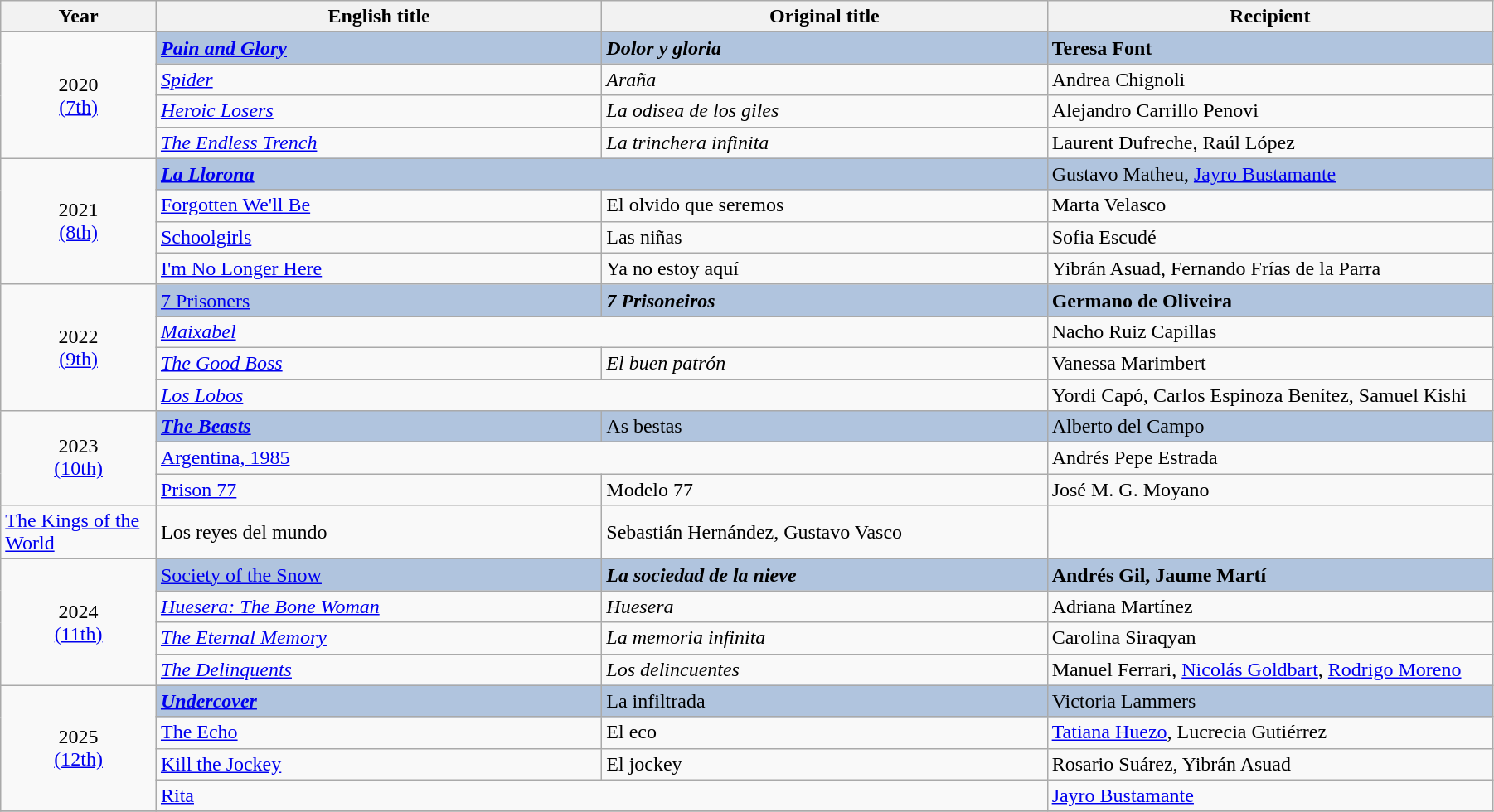<table class="wikitable" width="95%" cellpadding="6">
<tr>
<th width="100"><strong>Year</strong></th>
<th width="300"><strong>English title</strong></th>
<th width="300"><strong>Original title</strong></th>
<th width="300"><strong>Recipient</strong></th>
</tr>
<tr>
<td rowspan="4" style="text-align:center;">2020<br><a href='#'>(7th)</a><br></td>
<td style="background:#B0C4DE;"> <strong><em><a href='#'>Pain and Glory</a></em></strong></td>
<td style="background:#B0C4DE;"><strong><em>Dolor y gloria</em></strong></td>
<td style="background:#B0C4DE;"><strong>Teresa Font</strong></td>
</tr>
<tr>
<td> <em><a href='#'>Spider</a></em></td>
<td><em>Araña</em></td>
<td>Andrea Chignoli</td>
</tr>
<tr>
<td> <em><a href='#'>Heroic Losers</a></em></td>
<td><em>La odisea de los giles</em></td>
<td>Alejandro Carrillo Penovi</td>
</tr>
<tr>
<td> <em><a href='#'>The Endless Trench</a></em></td>
<td><em>La trinchera infinita</em></td>
<td>Laurent Dufreche, Raúl López</td>
</tr>
<tr>
<td rowspan="4" style="text-align:center;">2021<br><a href='#'>(8th)</a><br></td>
<td style="background:#B0C4DE;" colspan="2"><strong> <em><a href='#'>La Llorona</a><strong><em></td>
<td style="background:#B0C4DE;"></strong>Gustavo Matheu, <a href='#'>Jayro Bustamante</a><strong></td>
</tr>
<tr>
<td> </em><a href='#'>Forgotten We'll Be</a><em></td>
<td></em>El olvido que seremos<em></td>
<td>Marta Velasco</td>
</tr>
<tr>
<td> </em><a href='#'>Schoolgirls</a><em></td>
<td></em>Las niñas<em></td>
<td>Sofia Escudé</td>
</tr>
<tr>
<td> </em><a href='#'>I'm No Longer Here</a><em></td>
<td></em>Ya no estoy aquí<em></td>
<td>Yibrán Asuad, Fernando Frías de la Parra</td>
</tr>
<tr>
<td rowspan="4" style="text-align:center;">2022<br><a href='#'>(9th)</a><br></td>
<td style="background:#B0C4DE;"></strong> </em><a href='#'>7 Prisoners</a></em></strong></td>
<td style="background:#B0C4DE;"><strong><em>7 Prisoneiros</em></strong></td>
<td style="background:#B0C4DE;"><strong>Germano de Oliveira</strong></td>
</tr>
<tr>
<td colspan="2"> <em><a href='#'>Maixabel</a></em></td>
<td>Nacho Ruiz Capillas</td>
</tr>
<tr>
<td> <em><a href='#'>The Good Boss</a></em></td>
<td><em>El buen patrón</em></td>
<td>Vanessa Marimbert</td>
</tr>
<tr>
<td colspan="2"> <em><a href='#'>Los Lobos</a></em></td>
<td>Yordi Capó, Carlos Espinoza Benítez, Samuel Kishi</td>
</tr>
<tr>
<td rowspan="4" style="text-align:center;">2023<br><a href='#'>(10th)</a><br></td>
<td style="background:#B0C4DE;"><strong> <em><a href='#'>The Beasts</a><strong><em></td>
<td style="background:#B0C4DE;"></em></strong>As bestas<strong><em></td>
<td style="background:#B0C4DE;"></strong>Alberto del Campo<strong></td>
</tr>
<tr>
</tr>
<tr>
<td colspan="2"> </em><a href='#'>Argentina, 1985</a><em></td>
<td>Andrés Pepe Estrada</td>
</tr>
<tr>
<td> </em><a href='#'>Prison 77</a><em></td>
<td></em>Modelo 77<em></td>
<td>José M. G. Moyano</td>
</tr>
<tr>
<td> </em><a href='#'>The Kings of the World</a><em></td>
<td></em>Los reyes del mundo<em></td>
<td>Sebastián Hernández, Gustavo Vasco</td>
</tr>
<tr>
<td rowspan="4" style="text-align:center;">2024<br><a href='#'>(11th)</a><br></td>
<td style="background:#B0C4DE;"></strong> </em><a href='#'>Society of the Snow</a></em></strong></td>
<td style="background:#B0C4DE;"><strong><em>La sociedad de la nieve</em></strong></td>
<td style="background:#B0C4DE;"><strong>Andrés Gil, Jaume Martí</strong></td>
</tr>
<tr>
<td> <em><a href='#'>Huesera: The Bone Woman</a></em></td>
<td><em>Huesera</em></td>
<td>Adriana Martínez</td>
</tr>
<tr>
<td> <em><a href='#'>The Eternal Memory</a></em></td>
<td><em>La memoria infinita</em></td>
<td>Carolina Siraqyan</td>
</tr>
<tr>
<td> <em><a href='#'>The Delinquents</a></em></td>
<td><em>Los delincuentes</em></td>
<td>Manuel Ferrari, <a href='#'>Nicolás Goldbart</a>, <a href='#'>Rodrigo Moreno</a></td>
</tr>
<tr>
<td rowspan="4" style="text-align:center;">2025<br><a href='#'>(12th)</a><br></td>
<td style="background:#B0C4DE;"><strong> <em><a href='#'>Undercover</a><strong><em></td>
<td style="background:#B0C4DE;"></em></strong>La infiltrada<strong><em></td>
<td style="background:#B0C4DE;"></strong>Victoria Lammers<strong></td>
</tr>
<tr>
<td> </em><a href='#'>The Echo</a><em></td>
<td></em>El eco<em></td>
<td><a href='#'>Tatiana Huezo</a>, Lucrecia Gutiérrez</td>
</tr>
<tr>
<td> </em><a href='#'>Kill the Jockey</a><em></td>
<td></em>El jockey<em></td>
<td>Rosario Suárez, Yibrán Asuad</td>
</tr>
<tr>
<td colspan="2"> </em><a href='#'>Rita</a><em></td>
<td><a href='#'>Jayro Bustamante</a></td>
</tr>
<tr>
</tr>
</table>
